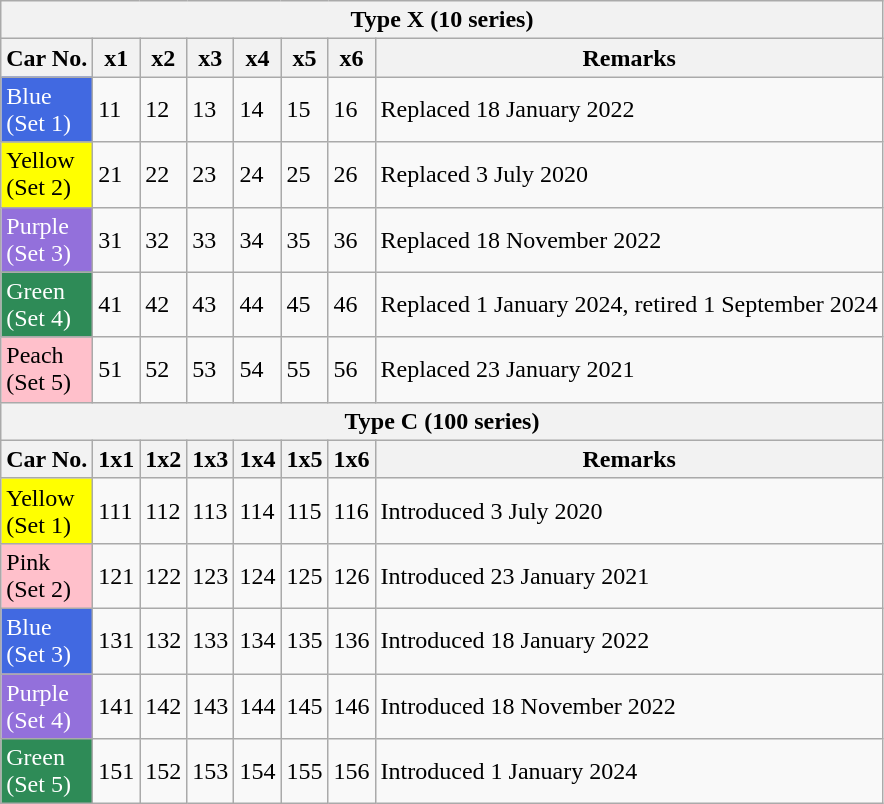<table class="wikitable">
<tr>
<th colspan="8">Type X (10 series)</th>
</tr>
<tr>
<th>Car No.</th>
<th>x1</th>
<th>x2</th>
<th>x3</th>
<th>x4</th>
<th>x5</th>
<th>x6</th>
<th>Remarks</th>
</tr>
<tr>
<td style="background:RoyalBlue;color:white">Blue<br>(Set 1)</td>
<td>11</td>
<td>12</td>
<td>13</td>
<td>14</td>
<td>15</td>
<td>16</td>
<td>Replaced 18 January 2022</td>
</tr>
<tr>
<td style="background:Yellow">Yellow<br>(Set 2)</td>
<td>21</td>
<td>22</td>
<td>23</td>
<td>24</td>
<td>25</td>
<td>26</td>
<td>Replaced 3 July 2020</td>
</tr>
<tr>
<td style="background:MediumPurple;color:white">Purple<br>(Set 3)</td>
<td>31</td>
<td>32</td>
<td>33</td>
<td>34</td>
<td>35</td>
<td>36</td>
<td>Replaced 18 November 2022</td>
</tr>
<tr>
<td style="background:SeaGreen;color:white">Green<br>(Set 4)</td>
<td>41</td>
<td>42</td>
<td>43</td>
<td>44</td>
<td>45</td>
<td>46</td>
<td>Replaced 1 January 2024, retired 1 September 2024</td>
</tr>
<tr>
<td style="background:Pink">Peach<br>(Set 5)</td>
<td>51</td>
<td>52</td>
<td>53</td>
<td>54</td>
<td>55</td>
<td>56</td>
<td>Replaced 23 January 2021</td>
</tr>
<tr>
<th colspan="8">Type C (100 series)</th>
</tr>
<tr>
<th>Car No.</th>
<th>1x1</th>
<th>1x2</th>
<th>1x3</th>
<th>1x4</th>
<th>1x5</th>
<th>1x6</th>
<th>Remarks</th>
</tr>
<tr>
<td style="background:Yellow">Yellow<br>(Set 1)</td>
<td>111</td>
<td>112</td>
<td>113</td>
<td>114</td>
<td>115</td>
<td>116</td>
<td>Introduced 3 July 2020</td>
</tr>
<tr>
<td style="background:Pink">Pink<br>(Set 2)</td>
<td>121</td>
<td>122</td>
<td>123</td>
<td>124</td>
<td>125</td>
<td>126</td>
<td>Introduced 23 January 2021</td>
</tr>
<tr>
<td style="background:RoyalBlue;color:white">Blue<br>(Set 3)</td>
<td>131</td>
<td>132</td>
<td>133</td>
<td>134</td>
<td>135</td>
<td>136</td>
<td>Introduced 18 January 2022</td>
</tr>
<tr>
<td style="background:MediumPurple;color:white">Purple<br>(Set 4)</td>
<td>141</td>
<td>142</td>
<td>143</td>
<td>144</td>
<td>145</td>
<td>146</td>
<td>Introduced 18 November 2022</td>
</tr>
<tr>
<td style="background:SeaGreen;color:white">Green<br>(Set 5)</td>
<td>151</td>
<td>152</td>
<td>153</td>
<td>154</td>
<td>155</td>
<td>156</td>
<td>Introduced 1 January 2024</td>
</tr>
</table>
